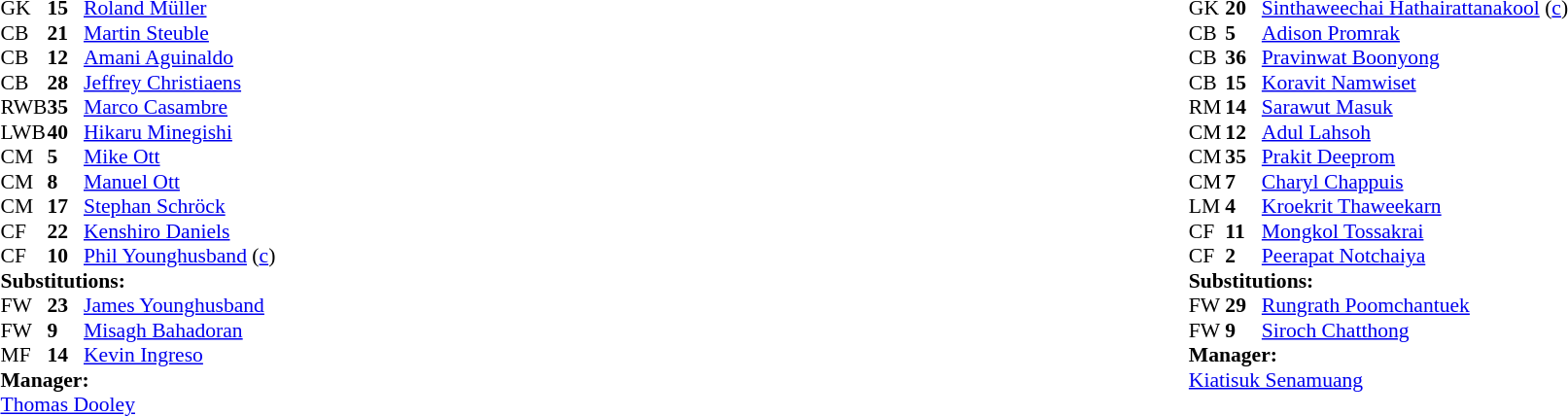<table width="100%">
<tr>
<td valign="top" width="40%"><br><table style="font-size:90%;" cellspacing="0" cellpadding="0">
<tr>
<th width="25"></th>
<th width="25"></th>
</tr>
<tr>
<td>GK</td>
<td><strong>15</strong></td>
<td><a href='#'>Roland Müller</a></td>
</tr>
<tr>
<td>CB</td>
<td><strong>21</strong></td>
<td><a href='#'>Martin Steuble</a></td>
</tr>
<tr>
<td>CB</td>
<td><strong>12</strong></td>
<td><a href='#'>Amani Aguinaldo</a></td>
</tr>
<tr>
<td>CB</td>
<td><strong>28</strong></td>
<td><a href='#'>Jeffrey Christiaens</a></td>
</tr>
<tr>
<td>RWB</td>
<td><strong>35</strong></td>
<td><a href='#'>Marco Casambre</a></td>
<td></td>
<td></td>
</tr>
<tr>
<td>LWB</td>
<td><strong>40</strong></td>
<td><a href='#'>Hikaru Minegishi</a></td>
<td></td>
<td></td>
</tr>
<tr>
<td>CM</td>
<td><strong>5</strong></td>
<td><a href='#'>Mike Ott</a></td>
</tr>
<tr>
<td>CM</td>
<td><strong>8</strong></td>
<td><a href='#'>Manuel Ott</a></td>
</tr>
<tr>
<td>CM</td>
<td><strong>17</strong></td>
<td><a href='#'>Stephan Schröck</a></td>
<td></td>
</tr>
<tr>
<td>CF</td>
<td><strong>22</strong></td>
<td><a href='#'>Kenshiro Daniels</a></td>
<td></td>
<td></td>
</tr>
<tr>
<td>CF</td>
<td><strong>10</strong></td>
<td><a href='#'>Phil Younghusband</a> (<a href='#'>c</a>)</td>
</tr>
<tr>
<td colspan=3><strong>Substitutions:</strong></td>
</tr>
<tr>
<td>FW</td>
<td><strong>23</strong></td>
<td><a href='#'>James Younghusband</a></td>
<td></td>
<td></td>
</tr>
<tr>
<td>FW</td>
<td><strong>9</strong></td>
<td><a href='#'>Misagh Bahadoran</a></td>
<td></td>
<td></td>
</tr>
<tr>
<td>MF</td>
<td><strong>14</strong></td>
<td><a href='#'>Kevin Ingreso</a></td>
<td></td>
<td></td>
</tr>
<tr>
<td colspan=3><strong>Manager:</strong></td>
</tr>
<tr>
<td colspan=4> <a href='#'>Thomas Dooley</a></td>
</tr>
</table>
</td>
<td valign="top"></td>
<td valign="top" width="50%"><br><table style="font-size:90%;" cellspacing="0" cellpadding="0" align="center">
<tr>
<th width=25></th>
<th width=25></th>
</tr>
<tr>
<td>GK</td>
<td><strong>20</strong></td>
<td><a href='#'>Sinthaweechai Hathairattanakool</a> (<a href='#'>c</a>)</td>
</tr>
<tr>
<td>CB</td>
<td><strong>5</strong></td>
<td><a href='#'>Adison Promrak</a></td>
<td></td>
</tr>
<tr>
<td>CB</td>
<td><strong>36</strong></td>
<td><a href='#'>Pravinwat Boonyong</a></td>
</tr>
<tr>
<td>CB</td>
<td><strong>15</strong></td>
<td><a href='#'>Koravit Namwiset</a></td>
</tr>
<tr>
<td>RM</td>
<td><strong>14</strong></td>
<td><a href='#'>Sarawut Masuk</a></td>
<td></td>
<td></td>
</tr>
<tr>
<td>CM</td>
<td><strong>12</strong></td>
<td><a href='#'>Adul Lahsoh</a></td>
</tr>
<tr>
<td>CM</td>
<td><strong>35</strong></td>
<td><a href='#'>Prakit Deeprom</a></td>
<td></td>
</tr>
<tr>
<td>CM</td>
<td><strong>7</strong></td>
<td><a href='#'>Charyl Chappuis</a></td>
</tr>
<tr>
<td>LM</td>
<td><strong>4</strong></td>
<td><a href='#'>Kroekrit Thaweekarn</a></td>
<td></td>
</tr>
<tr>
<td>CF</td>
<td><strong>11</strong></td>
<td><a href='#'>Mongkol Tossakrai</a></td>
<td></td>
<td></td>
</tr>
<tr>
<td>CF</td>
<td><strong>2</strong></td>
<td><a href='#'>Peerapat Notchaiya</a></td>
</tr>
<tr>
<td colspan=3><strong>Substitutions:</strong></td>
</tr>
<tr>
<td>FW</td>
<td><strong>29</strong></td>
<td><a href='#'>Rungrath Poomchantuek</a></td>
<td></td>
<td></td>
</tr>
<tr>
<td>FW</td>
<td><strong>9</strong></td>
<td><a href='#'>Siroch Chatthong</a></td>
<td></td>
<td></td>
</tr>
<tr>
<td colspan=3><strong>Manager:</strong></td>
</tr>
<tr>
<td colspan=4><a href='#'>Kiatisuk Senamuang</a></td>
</tr>
</table>
</td>
</tr>
</table>
